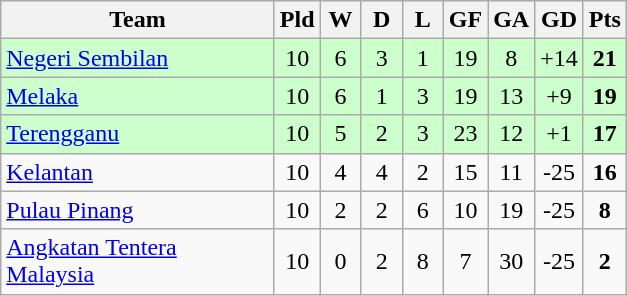<table class="wikitable" style="text-align: center;">
<tr>
<th width="175">Team</th>
<th width="20">Pld</th>
<th width="20">W</th>
<th width="20">D</th>
<th width="20">L</th>
<th width="20">GF</th>
<th width="20">GA</th>
<th width="20">GD</th>
<th width="20">Pts</th>
</tr>
<tr bgcolor="#ccffcc">
<td align="left"><a href='#'>Negeri Sembilan</a></td>
<td>10</td>
<td>6</td>
<td>3</td>
<td>1</td>
<td>19</td>
<td>8</td>
<td>+14</td>
<td><strong>21</strong></td>
</tr>
<tr bgcolor="#ccffcc">
<td align="left"><a href='#'>Melaka</a></td>
<td>10</td>
<td>6</td>
<td>1</td>
<td>3</td>
<td>19</td>
<td>13</td>
<td>+9</td>
<td><strong>19</strong></td>
</tr>
<tr bgcolor="#ccffcc">
<td align="left"><a href='#'>Terengganu</a></td>
<td>10</td>
<td>5</td>
<td>2</td>
<td>3</td>
<td>23</td>
<td>12</td>
<td>+1</td>
<td><strong>17</strong></td>
</tr>
<tr>
<td align="left"><a href='#'>Kelantan</a></td>
<td>10</td>
<td>4</td>
<td>4</td>
<td>2</td>
<td>15</td>
<td>11</td>
<td>-25</td>
<td><strong>16</strong></td>
</tr>
<tr>
<td align="left"><a href='#'>Pulau Pinang</a></td>
<td>10</td>
<td>2</td>
<td>2</td>
<td>6</td>
<td>10</td>
<td>19</td>
<td>-25</td>
<td><strong>8</strong></td>
</tr>
<tr>
<td align="left"><a href='#'>Angkatan Tentera Malaysia</a></td>
<td>10</td>
<td>0</td>
<td>2</td>
<td>8</td>
<td>7</td>
<td>30</td>
<td>-25</td>
<td><strong>2</strong></td>
</tr>
</table>
